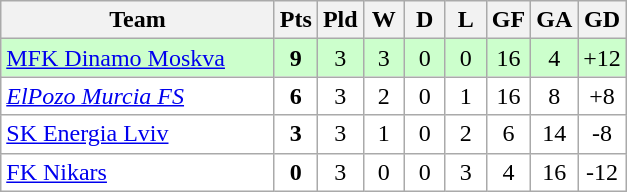<table class="wikitable" style="text-align: center;">
<tr>
<th width="175">Team</th>
<th width="20">Pts</th>
<th width="20">Pld</th>
<th width="20">W</th>
<th width="20">D</th>
<th width="20">L</th>
<th width="20">GF</th>
<th width="20">GA</th>
<th width="20">GD</th>
</tr>
<tr bgcolor=#ccffcc>
<td align="left"> <a href='#'>MFK Dinamo Moskva</a></td>
<td><strong>9</strong></td>
<td>3</td>
<td>3</td>
<td>0</td>
<td>0</td>
<td>16</td>
<td>4</td>
<td>+12</td>
</tr>
<tr bgcolor=ffffff>
<td align="left"> <em><a href='#'>ElPozo Murcia FS</a></em></td>
<td><strong>6</strong></td>
<td>3</td>
<td>2</td>
<td>0</td>
<td>1</td>
<td>16</td>
<td>8</td>
<td>+8</td>
</tr>
<tr bgcolor=ffffff>
<td align="left"> <a href='#'>SK Energia Lviv</a></td>
<td><strong>3</strong></td>
<td>3</td>
<td>1</td>
<td>0</td>
<td>2</td>
<td>6</td>
<td>14</td>
<td>-8</td>
</tr>
<tr bgcolor=ffffff>
<td align="left"> <a href='#'>FK Nikars</a></td>
<td><strong>0</strong></td>
<td>3</td>
<td>0</td>
<td>0</td>
<td>3</td>
<td>4</td>
<td>16</td>
<td>-12</td>
</tr>
</table>
